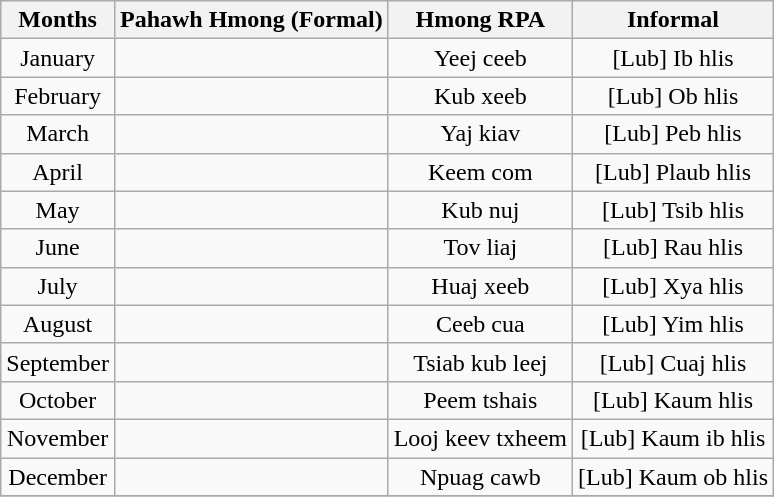<table class="wikitable">
<tr align="center">
<th>Months</th>
<th>Pahawh Hmong (Formal)</th>
<th>Hmong RPA</th>
<th>Informal</th>
</tr>
<tr align="center">
<td>January</td>
<td></td>
<td>Yeej ceeb</td>
<td>[Lub] Ib hlis</td>
</tr>
<tr align="center">
<td>February</td>
<td></td>
<td>Kub xeeb</td>
<td>[Lub] Ob hlis</td>
</tr>
<tr align="center">
<td>March</td>
<td></td>
<td>Yaj kiav</td>
<td>[Lub] Peb hlis</td>
</tr>
<tr align="center">
<td>April</td>
<td></td>
<td>Keem com</td>
<td>[Lub] Plaub hlis</td>
</tr>
<tr align="center">
<td>May</td>
<td></td>
<td>Kub nuj</td>
<td>[Lub] Tsib hlis</td>
</tr>
<tr align="center">
<td>June</td>
<td></td>
<td>Tov liaj</td>
<td>[Lub] Rau hlis</td>
</tr>
<tr align="center">
<td>July</td>
<td></td>
<td>Huaj xeeb</td>
<td>[Lub] Xya hlis</td>
</tr>
<tr align="center">
<td>August</td>
<td></td>
<td>Ceeb cua</td>
<td>[Lub] Yim hlis</td>
</tr>
<tr align="center">
<td>September</td>
<td></td>
<td>Tsiab kub leej</td>
<td>[Lub] Cuaj hlis</td>
</tr>
<tr align="center">
<td>October</td>
<td></td>
<td>Peem tshais</td>
<td>[Lub] Kaum hlis</td>
</tr>
<tr align="center">
<td>November</td>
<td></td>
<td>Looj keev txheem</td>
<td>[Lub] Kaum ib hlis</td>
</tr>
<tr align="center">
<td>December</td>
<td></td>
<td>Npuag cawb</td>
<td>[Lub] Kaum ob hlis</td>
</tr>
<tr align="center">
</tr>
</table>
